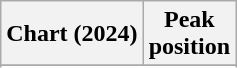<table class="wikitable sortable plainrowheaders">
<tr>
<th>Chart (2024)</th>
<th>Peak<br>position</th>
</tr>
<tr>
</tr>
<tr>
</tr>
<tr>
</tr>
</table>
